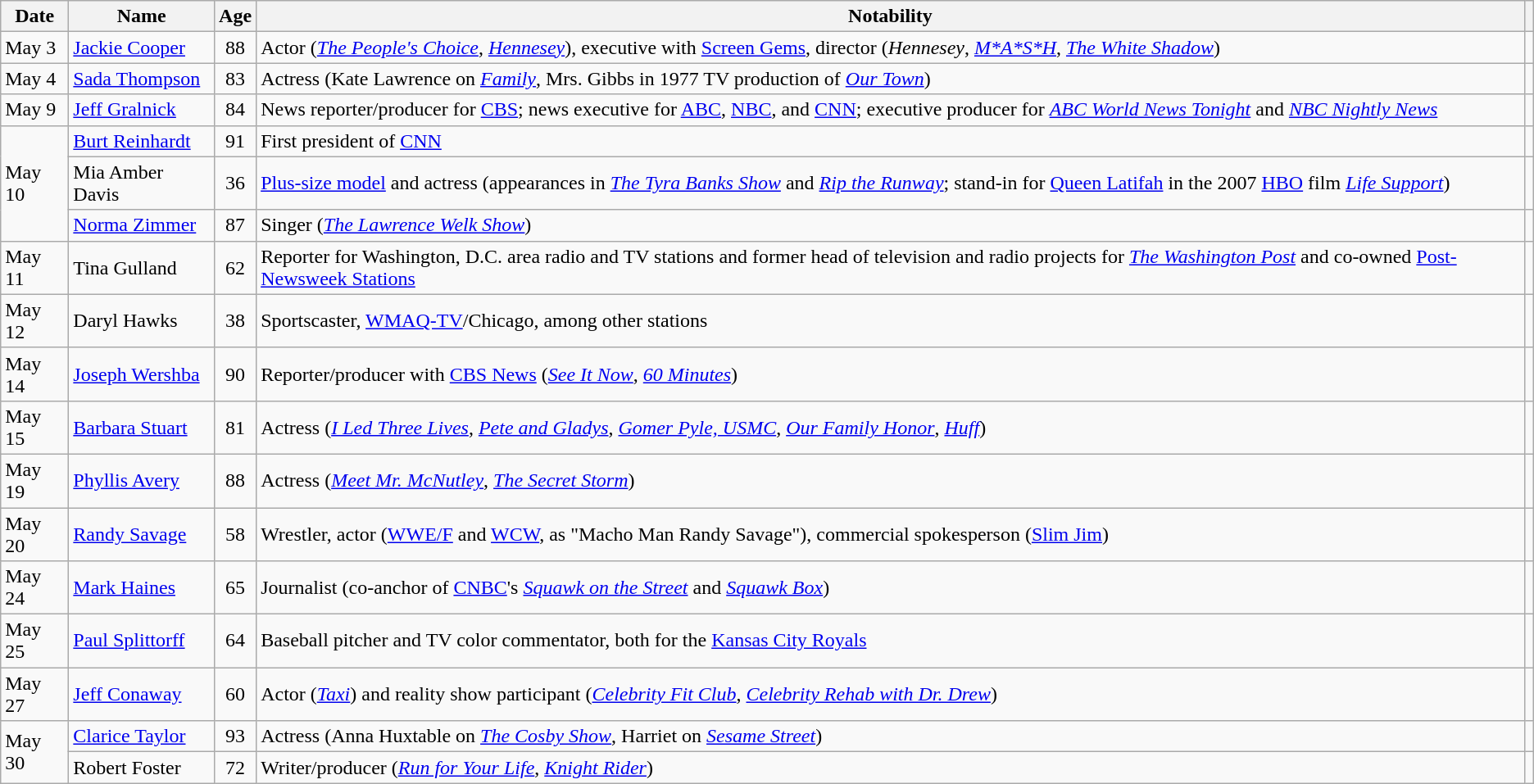<table class="wikitable sortable">
<tr ">
<th>Date</th>
<th>Name</th>
<th>Age</th>
<th>Notability</th>
<th class="unsortable"></th>
</tr>
<tr>
<td>May 3</td>
<td><a href='#'>Jackie Cooper</a></td>
<td style="text-align:center;">88</td>
<td>Actor (<em><a href='#'>The People's Choice</a></em>, <em><a href='#'>Hennesey</a></em>), executive with <a href='#'>Screen Gems</a>, director (<em>Hennesey</em>, <em><a href='#'>M*A*S*H</a></em>, <em><a href='#'>The White Shadow</a></em>)</td>
<td></td>
</tr>
<tr>
<td>May 4</td>
<td><a href='#'>Sada Thompson</a></td>
<td style="text-align:center;">83</td>
<td>Actress (Kate Lawrence on <em><a href='#'>Family</a></em>, Mrs. Gibbs in 1977 TV production of <em><a href='#'>Our Town</a></em>)</td>
<td></td>
</tr>
<tr>
<td>May 9</td>
<td><a href='#'>Jeff Gralnick</a></td>
<td style="text-align:center;">84</td>
<td>News reporter/producer for <a href='#'>CBS</a>; news executive for <a href='#'>ABC</a>, <a href='#'>NBC</a>, and <a href='#'>CNN</a>; executive producer for <em><a href='#'>ABC World News Tonight</a></em> and <em><a href='#'>NBC Nightly News</a></em></td>
<td></td>
</tr>
<tr>
<td rowspan="3">May 10</td>
<td><a href='#'>Burt Reinhardt</a></td>
<td style="text-align:center;">91</td>
<td>First president of <a href='#'>CNN</a></td>
<td></td>
</tr>
<tr>
<td>Mia Amber Davis</td>
<td style="text-align:center;">36</td>
<td><a href='#'>Plus-size model</a> and actress (appearances in <em><a href='#'>The Tyra Banks Show</a></em> and <em><a href='#'>Rip the Runway</a></em>; stand-in for <a href='#'>Queen Latifah</a> in the 2007 <a href='#'>HBO</a> film <em><a href='#'>Life Support</a></em>)</td>
<td></td>
</tr>
<tr>
<td><a href='#'>Norma Zimmer</a></td>
<td style="text-align:center;">87</td>
<td>Singer (<em><a href='#'>The Lawrence Welk Show</a></em>)</td>
<td></td>
</tr>
<tr>
<td>May 11</td>
<td>Tina Gulland</td>
<td style="text-align:center;">62</td>
<td>Reporter for Washington, D.C. area radio and TV stations and former head of television and radio projects for <em><a href='#'>The Washington Post</a></em> and co-owned <a href='#'>Post-Newsweek Stations</a></td>
<td></td>
</tr>
<tr>
<td>May 12</td>
<td>Daryl Hawks</td>
<td style="text-align:center;">38</td>
<td>Sportscaster, <a href='#'>WMAQ-TV</a>/Chicago, among other stations</td>
<td></td>
</tr>
<tr>
<td>May 14</td>
<td><a href='#'>Joseph Wershba</a></td>
<td style="text-align:center;">90</td>
<td>Reporter/producer with <a href='#'>CBS News</a> (<em><a href='#'>See It Now</a></em>, <em><a href='#'>60 Minutes</a></em>)</td>
<td></td>
</tr>
<tr>
<td>May 15</td>
<td><a href='#'>Barbara Stuart</a></td>
<td style="text-align:center;">81</td>
<td>Actress (<em><a href='#'>I Led Three Lives</a></em>, <em><a href='#'>Pete and Gladys</a></em>, <em><a href='#'>Gomer Pyle, USMC</a></em>, <em><a href='#'>Our Family Honor</a></em>, <em><a href='#'>Huff</a></em>)</td>
<td></td>
</tr>
<tr>
<td>May 19</td>
<td><a href='#'>Phyllis Avery</a></td>
<td style="text-align:center;">88</td>
<td>Actress (<em><a href='#'>Meet Mr. McNutley</a></em>, <em><a href='#'>The Secret Storm</a></em>)</td>
<td></td>
</tr>
<tr>
<td>May 20</td>
<td><a href='#'>Randy Savage</a></td>
<td style="text-align:center;">58</td>
<td>Wrestler, actor (<a href='#'>WWE/F</a> and <a href='#'>WCW</a>, as "Macho Man Randy Savage"), commercial spokesperson (<a href='#'>Slim Jim</a>)</td>
<td></td>
</tr>
<tr>
<td>May 24</td>
<td><a href='#'>Mark Haines</a></td>
<td style="text-align:center;">65</td>
<td>Journalist (co-anchor of <a href='#'>CNBC</a>'s <em><a href='#'>Squawk on the Street</a></em> and <em><a href='#'>Squawk Box</a></em>)</td>
<td></td>
</tr>
<tr>
<td>May 25</td>
<td><a href='#'>Paul Splittorff</a></td>
<td style="text-align:center;">64</td>
<td>Baseball pitcher and TV color commentator, both for the <a href='#'>Kansas City Royals</a></td>
<td></td>
</tr>
<tr>
<td>May 27</td>
<td><a href='#'>Jeff Conaway</a></td>
<td style="text-align:center;">60</td>
<td>Actor (<em><a href='#'>Taxi</a></em>) and reality show participant (<em><a href='#'>Celebrity Fit Club</a></em>, <em><a href='#'>Celebrity Rehab with Dr. Drew</a></em>)</td>
<td></td>
</tr>
<tr>
<td rowspan="2">May 30</td>
<td><a href='#'>Clarice Taylor</a></td>
<td style="text-align:center;">93</td>
<td>Actress (Anna Huxtable on <em><a href='#'>The Cosby Show</a></em>, Harriet on <em><a href='#'>Sesame Street</a></em>)</td>
<td></td>
</tr>
<tr>
<td>Robert Foster</td>
<td style="text-align:center;">72</td>
<td>Writer/producer (<em><a href='#'>Run for Your Life</a></em>, <em><a href='#'>Knight Rider</a></em>)</td>
<td></td>
</tr>
</table>
